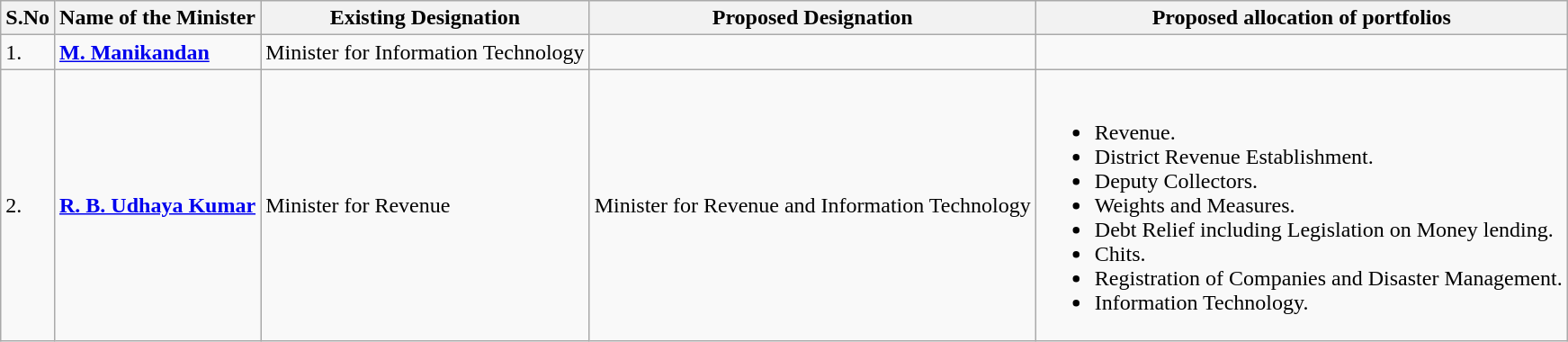<table class="wikitable">
<tr>
<th>S.No</th>
<th>Name of the Minister</th>
<th>Existing Designation</th>
<th>Proposed Designation</th>
<th>Proposed allocation of portfolios</th>
</tr>
<tr>
<td>1.</td>
<td><a href='#'><strong>M. Manikandan</strong></a></td>
<td>Minister for Information Technology</td>
<td></td>
<td></td>
</tr>
<tr>
<td>2.</td>
<td><strong><a href='#'>R. B. Udhaya Kumar</a></strong></td>
<td>Minister for Revenue</td>
<td>Minister for Revenue and Information Technology</td>
<td><br><ul><li>Revenue.</li><li>District Revenue Establishment.</li><li>Deputy Collectors.</li><li>Weights and Measures.</li><li>Debt Relief including Legislation on Money lending.</li><li>Chits.</li><li>Registration of Companies and Disaster Management.</li><li>Information Technology.</li></ul></td>
</tr>
</table>
